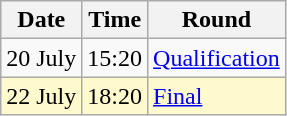<table class="wikitable">
<tr>
<th>Date</th>
<th>Time</th>
<th>Round</th>
</tr>
<tr>
<td>20 July</td>
<td>15:20</td>
<td><a href='#'>Qualification</a></td>
</tr>
<tr style=background:lemonchiffon>
<td>22 July</td>
<td>18:20</td>
<td><a href='#'>Final</a></td>
</tr>
</table>
